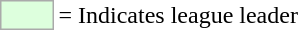<table>
<tr>
<td style="background:#DDFFDD; border:1px solid #aaa; width:2em;"></td>
<td>= Indicates league leader</td>
</tr>
</table>
